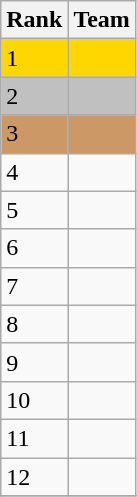<table class="wikitable">
<tr>
<th>Rank</th>
<th>Team</th>
</tr>
<tr style="background:gold">
<td>1</td>
<td></td>
</tr>
<tr style="background:silver">
<td>2</td>
<td></td>
</tr>
<tr style="background:#c96;">
<td>3</td>
<td></td>
</tr>
<tr>
<td>4</td>
<td></td>
</tr>
<tr>
<td>5</td>
<td></td>
</tr>
<tr>
<td>6</td>
<td></td>
</tr>
<tr>
<td>7</td>
<td></td>
</tr>
<tr>
<td>8</td>
<td></td>
</tr>
<tr>
<td>9</td>
<td></td>
</tr>
<tr>
<td>10</td>
<td></td>
</tr>
<tr>
<td>11</td>
<td></td>
</tr>
<tr>
<td>12</td>
<td></td>
</tr>
<tr>
</tr>
</table>
